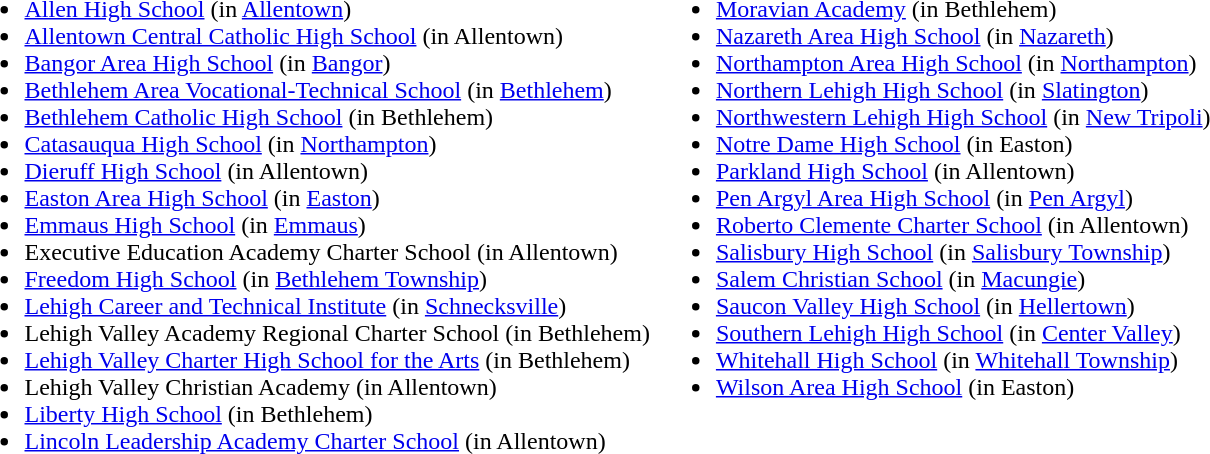<table>
<tr valign=top>
<td><br><ul><li><a href='#'>Allen High School</a> (in <a href='#'>Allentown</a>)</li><li><a href='#'>Allentown Central Catholic High School</a> (in Allentown)</li><li><a href='#'>Bangor Area High School</a> (in <a href='#'>Bangor</a>)</li><li><a href='#'>Bethlehem Area Vocational-Technical School</a> (in <a href='#'>Bethlehem</a>)</li><li><a href='#'>Bethlehem Catholic High School</a> (in Bethlehem)</li><li><a href='#'>Catasauqua High School</a> (in <a href='#'>Northampton</a>)</li><li><a href='#'>Dieruff High School</a> (in Allentown)</li><li><a href='#'>Easton Area High School</a> (in <a href='#'>Easton</a>)</li><li><a href='#'>Emmaus High School</a> (in <a href='#'>Emmaus</a>)</li><li>Executive Education Academy Charter School (in Allentown)</li><li><a href='#'>Freedom High School</a> (in <a href='#'>Bethlehem Township</a>)</li><li><a href='#'>Lehigh Career and Technical Institute</a> (in <a href='#'>Schnecksville</a>)</li><li>Lehigh Valley Academy Regional Charter School (in Bethlehem)</li><li><a href='#'>Lehigh Valley Charter High School for the Arts</a> (in Bethlehem)</li><li>Lehigh Valley Christian Academy (in Allentown)</li><li><a href='#'>Liberty High School</a> (in Bethlehem)</li><li><a href='#'>Lincoln Leadership Academy Charter School</a> (in Allentown)</li></ul></td>
<td><br><ul><li><a href='#'>Moravian Academy</a> (in Bethlehem)</li><li><a href='#'>Nazareth Area High School</a> (in <a href='#'>Nazareth</a>)</li><li><a href='#'>Northampton Area High School</a> (in <a href='#'>Northampton</a>)</li><li><a href='#'>Northern Lehigh High School</a> (in <a href='#'>Slatington</a>)</li><li><a href='#'>Northwestern Lehigh High School</a> (in <a href='#'>New Tripoli</a>)</li><li><a href='#'>Notre Dame High School</a> (in Easton)</li><li><a href='#'>Parkland High School</a> (in Allentown)</li><li><a href='#'>Pen Argyl Area High School</a> (in <a href='#'>Pen Argyl</a>)</li><li><a href='#'>Roberto Clemente Charter School</a> (in Allentown)</li><li><a href='#'>Salisbury High School</a> (in <a href='#'>Salisbury Township</a>)</li><li><a href='#'>Salem Christian School</a> (in <a href='#'>Macungie</a>)</li><li><a href='#'>Saucon Valley High School</a> (in <a href='#'>Hellertown</a>)</li><li><a href='#'>Southern Lehigh High School</a> (in <a href='#'>Center Valley</a>)</li><li><a href='#'>Whitehall High School</a> (in <a href='#'>Whitehall Township</a>)</li><li><a href='#'>Wilson Area High School</a> (in Easton)</li></ul></td>
</tr>
</table>
